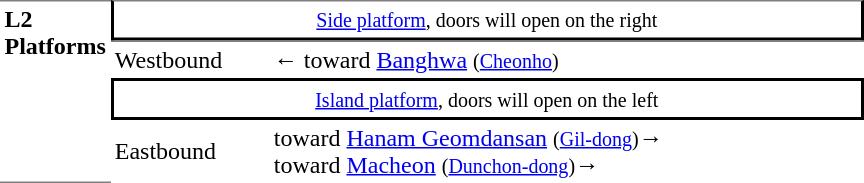<table table border=0 cellspacing=0 cellpadding=3>
<tr>
<td style="border-top:solid 1px gray;border-bottom:solid 1px gray;" width=50 rowspan=10 valign=top><strong>L2<br>Platforms</strong></td>
<td style="border-top:solid 1px gray;border-right:solid 2px black;border-left:solid 2px black;border-bottom:solid 2px black;text-align:center;" colspan=2><small><a href='#'>Side platform</a>, doors will open on the right</small></td>
</tr>
<tr>
<td style="border-bottom:solid 0px gray;border-top:solid 1px gray;" width=100>Westbound</td>
<td style="border-bottom:solid 0px gray;border-top:solid 1px gray;" width=390>←  toward <a href='#'>Banghwa</a> <small>(<a href='#'>Cheonho</a>)</small></td>
</tr>
<tr>
<td style="border-top:solid 2px black;border-right:solid 2px black;border-left:solid 2px black;border-bottom:solid 2px black;text-align:center;" colspan=2><small><a href='#'>Island platform</a>, doors will open on the left</small></td>
</tr>
<tr>
<td>Eastbound</td>
<td>  toward <a href='#'>Hanam Geomdansan</a> <small>(<a href='#'>Gil-dong</a>)</small>→<br>  toward <a href='#'>Macheon</a> <small>(<a href='#'>Dunchon-dong</a>)</small>→</td>
</tr>
</table>
